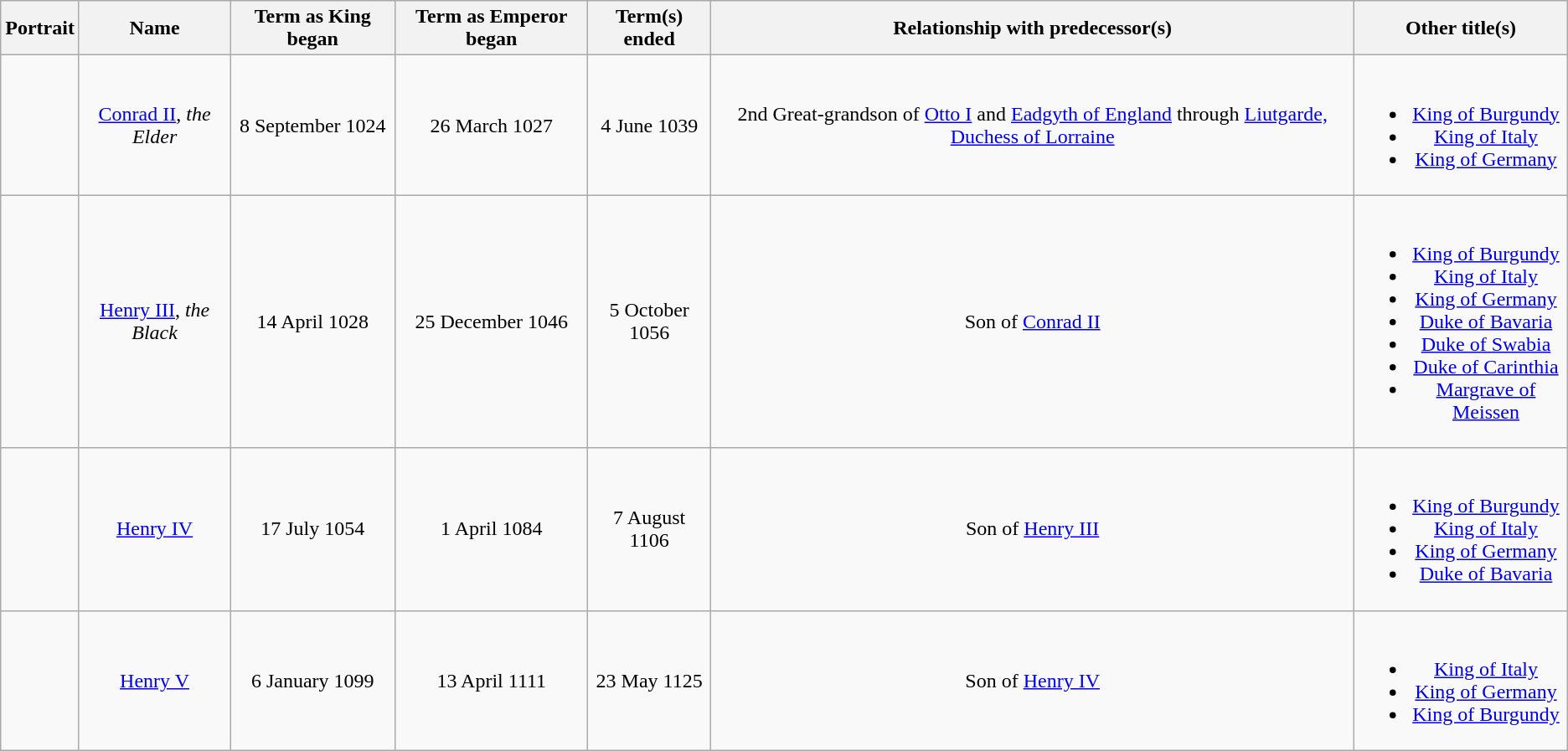<table class="wikitable" style="text-align:center">
<tr>
<th>Portrait</th>
<th>Name<br></th>
<th>Term as King began</th>
<th>Term as Emperor began</th>
<th>Term(s) ended</th>
<th>Relationship with predecessor(s)</th>
<th>Other title(s)</th>
</tr>
<tr>
<td></td>
<td><a href='#'>Conrad II</a>, <em>the Elder</em><br></td>
<td>8 September 1024</td>
<td>26 March 1027</td>
<td>4 June 1039</td>
<td>2nd Great-grandson of <a href='#'>Otto I</a> and <a href='#'>Eadgyth of England</a> through <a href='#'>Liutgarde, Duchess of Lorraine</a></td>
<td class=small><br><ul><li><a href='#'>King of Burgundy</a></li><li><a href='#'>King of Italy</a></li><li><a href='#'>King of Germany</a></li></ul></td>
</tr>
<tr>
<td></td>
<td><a href='#'>Henry III</a>, <em>the Black</em><br></td>
<td>14 April 1028</td>
<td>25 December 1046</td>
<td>5 October 1056</td>
<td>Son of <a href='#'>Conrad II</a></td>
<td class=small><br><ul><li><a href='#'>King of Burgundy</a></li><li><a href='#'>King of Italy</a></li><li><a href='#'>King of Germany</a></li><li><a href='#'>Duke of Bavaria</a></li><li><a href='#'>Duke of Swabia</a></li><li><a href='#'>Duke of Carinthia</a></li><li><a href='#'>Margrave of Meissen</a></li></ul></td>
</tr>
<tr>
<td></td>
<td><a href='#'>Henry IV</a><br></td>
<td>17 July 1054</td>
<td>1 April 1084</td>
<td>7 August 1106</td>
<td>Son of <a href='#'>Henry III</a></td>
<td class=small><br><ul><li><a href='#'>King of Burgundy</a></li><li><a href='#'>King of Italy</a></li><li><a href='#'>King of Germany</a></li><li><a href='#'>Duke of Bavaria</a></li></ul></td>
</tr>
<tr>
<td></td>
<td><a href='#'>Henry V</a><br></td>
<td>6 January 1099</td>
<td>13 April 1111</td>
<td>23 May 1125</td>
<td>Son of <a href='#'>Henry IV</a></td>
<td class=small><br><ul><li><a href='#'>King of Italy</a></li><li><a href='#'>King of Germany</a></li><li><a href='#'>King of Burgundy</a></li></ul></td>
</tr>
</table>
